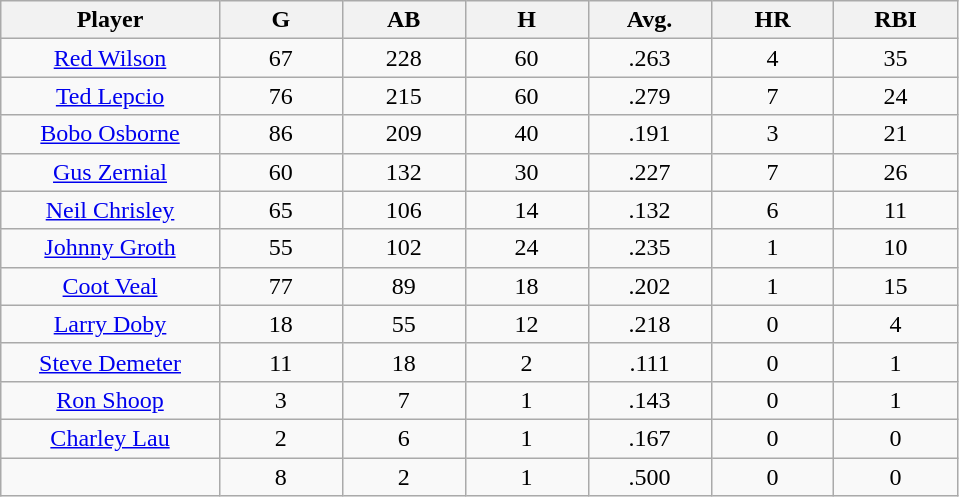<table class="wikitable sortable">
<tr>
<th bgcolor="#DDDDFF" width="16%">Player</th>
<th bgcolor="#DDDDFF" width="9%">G</th>
<th bgcolor="#DDDDFF" width="9%">AB</th>
<th bgcolor="#DDDDFF" width="9%">H</th>
<th bgcolor="#DDDDFF" width="9%">Avg.</th>
<th bgcolor="#DDDDFF" width="9%">HR</th>
<th bgcolor="#DDDDFF" width="9%">RBI</th>
</tr>
<tr align="center">
<td><a href='#'>Red Wilson</a></td>
<td>67</td>
<td>228</td>
<td>60</td>
<td>.263</td>
<td>4</td>
<td>35</td>
</tr>
<tr align=center>
<td><a href='#'>Ted Lepcio</a></td>
<td>76</td>
<td>215</td>
<td>60</td>
<td>.279</td>
<td>7</td>
<td>24</td>
</tr>
<tr align=center>
<td><a href='#'>Bobo Osborne</a></td>
<td>86</td>
<td>209</td>
<td>40</td>
<td>.191</td>
<td>3</td>
<td>21</td>
</tr>
<tr align=center>
<td><a href='#'>Gus Zernial</a></td>
<td>60</td>
<td>132</td>
<td>30</td>
<td>.227</td>
<td>7</td>
<td>26</td>
</tr>
<tr align=center>
<td><a href='#'>Neil Chrisley</a></td>
<td>65</td>
<td>106</td>
<td>14</td>
<td>.132</td>
<td>6</td>
<td>11</td>
</tr>
<tr align=center>
<td><a href='#'>Johnny Groth</a></td>
<td>55</td>
<td>102</td>
<td>24</td>
<td>.235</td>
<td>1</td>
<td>10</td>
</tr>
<tr align=center>
<td><a href='#'>Coot Veal</a></td>
<td>77</td>
<td>89</td>
<td>18</td>
<td>.202</td>
<td>1</td>
<td>15</td>
</tr>
<tr align=center>
<td><a href='#'>Larry Doby</a></td>
<td>18</td>
<td>55</td>
<td>12</td>
<td>.218</td>
<td>0</td>
<td>4</td>
</tr>
<tr align=center>
<td><a href='#'>Steve Demeter</a></td>
<td>11</td>
<td>18</td>
<td>2</td>
<td>.111</td>
<td>0</td>
<td>1</td>
</tr>
<tr align=center>
<td><a href='#'>Ron Shoop</a></td>
<td>3</td>
<td>7</td>
<td>1</td>
<td>.143</td>
<td>0</td>
<td>1</td>
</tr>
<tr align=center>
<td><a href='#'>Charley Lau</a></td>
<td>2</td>
<td>6</td>
<td>1</td>
<td>.167</td>
<td>0</td>
<td>0</td>
</tr>
<tr align=center>
<td></td>
<td>8</td>
<td>2</td>
<td>1</td>
<td>.500</td>
<td>0</td>
<td>0</td>
</tr>
</table>
